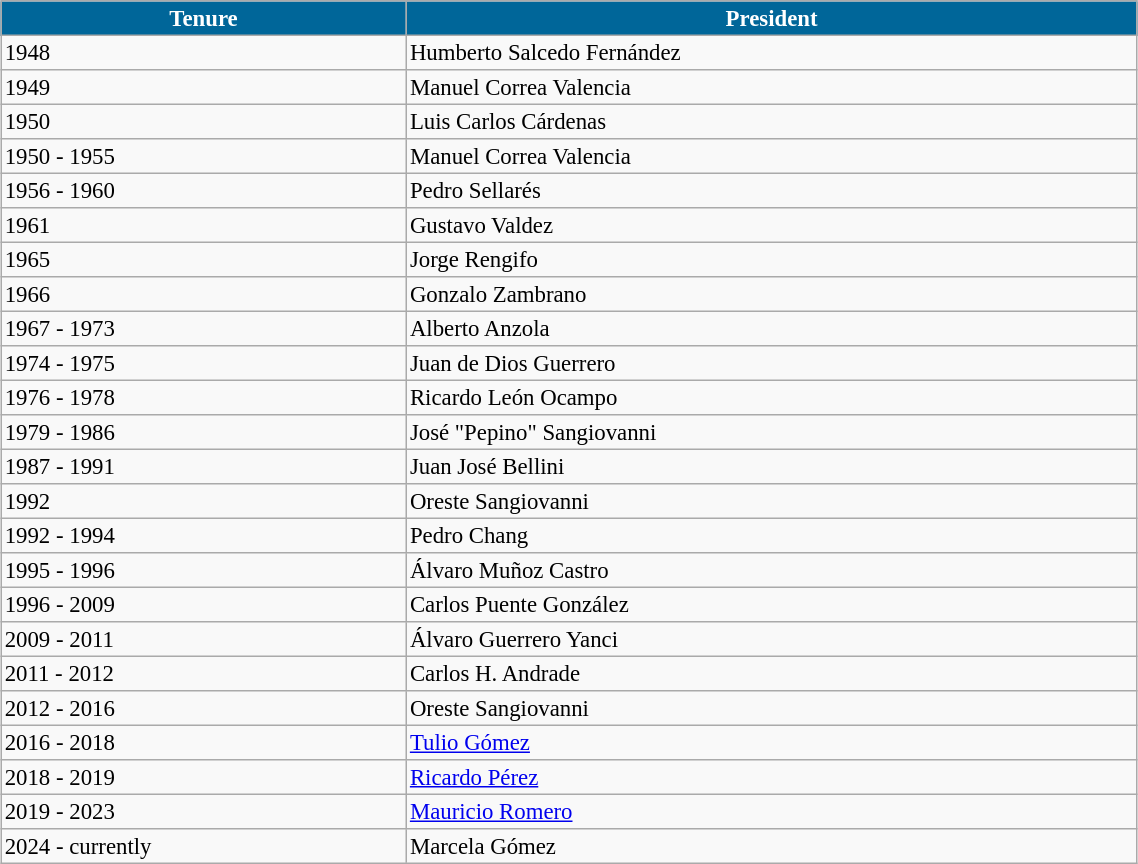<table align=center border=1 width=60% cellpadding="2" cellspacing="0" style="background: #f9f9f9; border: 1px #aaa solid; border-collapse: collapse; font-size: 95%;" width=60%>
<tr bgcolor=#006699 bgcolor="Darkred" style="color:white; border: 1px #aaa solid;">
<th>Tenure</th>
<th>President</th>
</tr>
<tr>
<td>1948</td>
<td>Humberto Salcedo Fernández</td>
</tr>
<tr>
<td>1949</td>
<td>Manuel Correa Valencia</td>
</tr>
<tr>
<td>1950</td>
<td>Luis Carlos Cárdenas</td>
</tr>
<tr>
<td>1950 - 1955</td>
<td>Manuel Correa Valencia</td>
</tr>
<tr>
<td>1956 - 1960</td>
<td>Pedro Sellarés</td>
</tr>
<tr>
<td>1961</td>
<td>Gustavo Valdez</td>
</tr>
<tr>
<td>1965</td>
<td>Jorge Rengifo</td>
</tr>
<tr>
<td>1966</td>
<td>Gonzalo Zambrano</td>
</tr>
<tr>
<td>1967 - 1973</td>
<td>Alberto Anzola</td>
</tr>
<tr>
<td>1974 - 1975</td>
<td>Juan de Dios Guerrero</td>
</tr>
<tr>
<td>1976 - 1978</td>
<td>Ricardo León Ocampo</td>
</tr>
<tr>
<td>1979 - 1986</td>
<td>José "Pepino" Sangiovanni</td>
</tr>
<tr>
<td>1987 - 1991</td>
<td>Juan José Bellini</td>
</tr>
<tr>
<td>1992</td>
<td>Oreste Sangiovanni</td>
</tr>
<tr>
<td>1992 - 1994</td>
<td>Pedro Chang</td>
</tr>
<tr>
<td>1995 - 1996</td>
<td>Álvaro Muñoz Castro</td>
</tr>
<tr>
<td>1996 - 2009</td>
<td>Carlos Puente González</td>
</tr>
<tr>
<td>2009 - 2011</td>
<td>Álvaro Guerrero Yanci</td>
</tr>
<tr>
<td>2011 - 2012</td>
<td>Carlos H. Andrade</td>
</tr>
<tr>
<td>2012 - 2016</td>
<td>Oreste Sangiovanni</td>
</tr>
<tr>
<td>2016 - 2018</td>
<td><a href='#'>Tulio Gómez</a></td>
</tr>
<tr>
<td>2018 - 2019</td>
<td><a href='#'>Ricardo Pérez</a></td>
</tr>
<tr>
<td>2019 - 2023</td>
<td><a href='#'>Mauricio Romero</a></td>
</tr>
<tr>
<td>2024 - currently</td>
<td>Marcela Gómez</td>
</tr>
</table>
